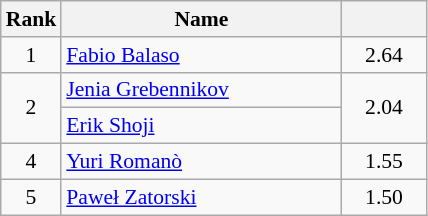<table class="wikitable" style="text-align:center; font-size:90%">
<tr>
<th width=30>Rank</th>
<th width=180>Name</th>
<th width=50></th>
</tr>
<tr>
<td>1</td>
<td style="text-align:left"> <a href='#'>Fabio Balaso</a></td>
<td>2.64</td>
</tr>
<tr>
<td rowspan=2>2</td>
<td style="text-align:left"> <a href='#'>Jenia Grebennikov</a></td>
<td rowspan=2>2.04</td>
</tr>
<tr>
<td style="text-align:left"> <a href='#'>Erik Shoji</a></td>
</tr>
<tr>
<td>4</td>
<td style="text-align:left"> <a href='#'>Yuri Romanò</a></td>
<td>1.55</td>
</tr>
<tr>
<td>5</td>
<td style="text-align:left"> <a href='#'>Paweł Zatorski</a></td>
<td>1.50</td>
</tr>
</table>
